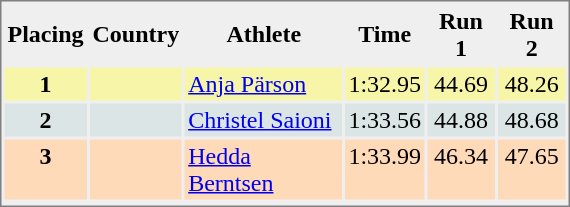<table style="border-style:solid;border-width:1px;border-color:#808080;background-color:#EFEFEF" cellspacing="2" cellpadding="2" width="380px">
<tr bgcolor="#EFEFEF">
<th>Placing</th>
<th>Country</th>
<th>Athlete</th>
<th>Time</th>
<th>Run 1</th>
<th>Run 2</th>
</tr>
<tr align="center" valign="top" bgcolor="#F7F6A8">
<th>1</th>
<td></td>
<td align="left"><a href='#'>Anja Pärson</a></td>
<td align="left">1:32.95</td>
<td>44.69</td>
<td>48.26</td>
</tr>
<tr align="center" valign="top" bgcolor="#DCE5E5">
<th>2</th>
<td></td>
<td align="left"><a href='#'>Christel Saioni</a></td>
<td align="left">1:33.56</td>
<td>44.88</td>
<td>48.68</td>
</tr>
<tr align="center" valign="top" bgcolor="#FFDAB9">
<th>3</th>
<td></td>
<td align="left"><a href='#'>Hedda Berntsen</a></td>
<td align="left">1:33.99</td>
<td>46.34</td>
<td>47.65</td>
</tr>
<tr align="center" valign="top" bgcolor="#FFFFFF">
</tr>
</table>
